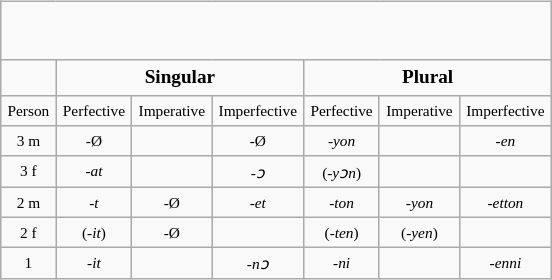<table align="left" border="2" cellpadding="4" cellspacing="0" style="margin: 1em 1em 1em 0; background: #f9f9f9; border: 1px #aaa solid; border-collapse: collapse; font-size: 80%; text-align: center;">
<tr style="vertical-align: center; font-size: small; height: 3em">
</tr>
<tr>
<th></th>
<th colspan=3>Singular</th>
<th colspan=3>Plural</th>
</tr>
<tr>
<td style="font-size: 80%; text-align:center">Person</td>
<td style="font-size: 80%; text-align:center">Perfective</td>
<td style="font-size: 80%; text-align:center">Imperative</td>
<td style="font-size: 80%; text-align:center">Imperfective</td>
<td style="font-size: 80%; text-align:center">Perfective</td>
<td style="font-size: 80%; text-align:center">Imperative</td>
<td style="font-size: 80%; text-align:center">Imperfective</td>
</tr>
<tr>
<td style="font-size: 80%; text-align:center">3 m</td>
<td style="font-size: 80%; text-align:center">-Ø</td>
<td style="font-size: 80%; text-align:center"></td>
<td style="font-size: 80%; text-align:center">-Ø</td>
<td style="font-size: 80%; text-align:center"><em>-yon</em></td>
<td style="font-size: 80%; text-align:center"></td>
<td style="font-size: 80%; text-align:center"><em>-en</em></td>
</tr>
<tr>
<td style="font-size: 80%; text-align:center">3 f</td>
<td style="font-size: 80%; text-align:center"><em>-at</em></td>
<td style="font-size: 80%; text-align:center"></td>
<td style="font-size: 80%; text-align:center"><em>-ɔ</em></td>
<td style="font-size: 80%; text-align:center">(<em>-yɔn</em>)</td>
<td style="font-size: 80%; text-align:center"></td>
<td style="font-size: 80%; text-align:center"></td>
</tr>
<tr>
<td style="font-size: 80%; text-align:center">2 m</td>
<td style="font-size: 80%; text-align:center"><em>-t</em></td>
<td style="font-size: 80%; text-align:center">-Ø</td>
<td style="font-size: 80%; text-align:center"><em>-et</em></td>
<td style="font-size: 80%; text-align:center"><em>-ton</em></td>
<td style="font-size: 80%; text-align:center"><em>-yon</em></td>
<td style="font-size: 80%; text-align:center"><em>-etton</em></td>
</tr>
<tr>
<td style="font-size: 80%; text-align:center">2 f</td>
<td style="font-size: 80%; text-align:center">(<em>-it</em>)</td>
<td style="font-size: 80%; text-align:center">-Ø</td>
<td style="font-size: 80%; text-align:center"></td>
<td style="font-size: 80%; text-align:center">(<em>-ten</em>)</td>
<td style="font-size: 80%; text-align:center">(<em>-yen</em>)</td>
<td style="font-size: 80%; text-align:center"></td>
</tr>
<tr>
<td style="font-size: 80%; text-align:center">1</td>
<td style="font-size: 80%; text-align:center"><em>-it</em></td>
<td style="font-size: 80%; text-align:center"></td>
<td style="font-size: 80%; text-align:center"><em>-nɔ</em></td>
<td style="font-size: 80%; text-align:center"><em>-ni</em></td>
<td style="font-size: 80%; text-align:center"></td>
<td style="font-size: 80%; text-align:center"><em>-enni</em></td>
</tr>
</table>
